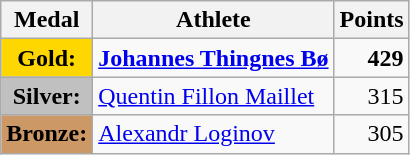<table class="wikitable">
<tr>
<th>Medal</th>
<th>Athlete</th>
<th>Points</th>
</tr>
<tr>
<td style="text-align:center;background-color:gold;"><strong>Gold:</strong></td>
<td> <strong><a href='#'>Johannes Thingnes Bø</a></strong></td>
<td align="right"><strong>429</strong></td>
</tr>
<tr>
<td style="text-align:center;background-color:silver;"><strong>Silver:</strong></td>
<td> <a href='#'>Quentin Fillon Maillet</a></td>
<td align="right">315</td>
</tr>
<tr>
<td style="text-align:center;background-color:#CC9966;"><strong>Bronze:</strong></td>
<td> <a href='#'>Alexandr Loginov</a></td>
<td align="right">305</td>
</tr>
</table>
